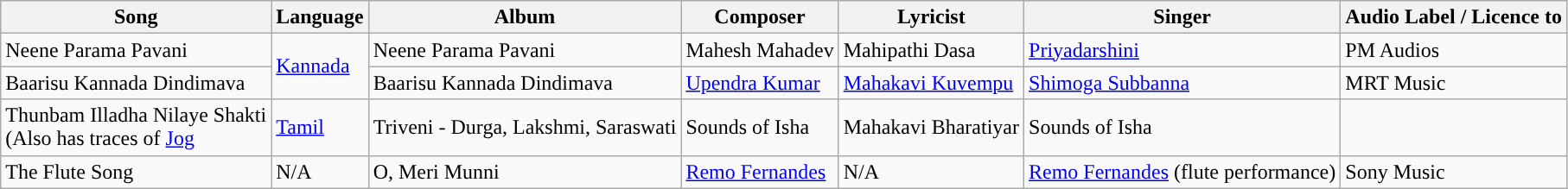<table class="wikitable">
<tr>
<th>Song</th>
<th>Language</th>
<th>Album</th>
<th>Composer</th>
<th>Lyricist</th>
<th>Singer</th>
<th>Audio Label / Licence to</th>
</tr>
<tr>
<td>Neene Parama Pavani</td>
<td rowspan='2"'><a href='#'>Kannada</a></td>
<td>Neene Parama Pavani</td>
<td>Mahesh Mahadev</td>
<td>Mahipathi Dasa</td>
<td><a href='#'>Priyadarshini</a></td>
<td>PM Audios</td>
</tr>
<tr>
<td>Baarisu Kannada Dindimava</td>
<td>Baarisu Kannada Dindimava</td>
<td><a href='#'>Upendra Kumar</a></td>
<td><a href='#'>Mahakavi Kuvempu</a></td>
<td><a href='#'>Shimoga Subbanna</a></td>
<td>MRT Music</td>
</tr>
<tr>
<td>Thunbam Illadha Nilaye Shakti<br>(Also has traces of <a href='#'>Jog</a></td>
<td><a href='#'>Tamil</a></td>
<td>Triveni - Durga, Lakshmi, Saraswati</td>
<td>Sounds of Isha</td>
<td>Mahakavi Bharatiyar</td>
<td>Sounds of Isha</td>
</tr>
<tr>
<td>The Flute Song</td>
<td>N/A</td>
<td>O, Meri Munni</td>
<td><a href='#'>Remo Fernandes</a></td>
<td>N/A</td>
<td><a href='#'>Remo Fernandes</a> (flute performance)</td>
<td>Sony Music</td>
</tr>
</table>
